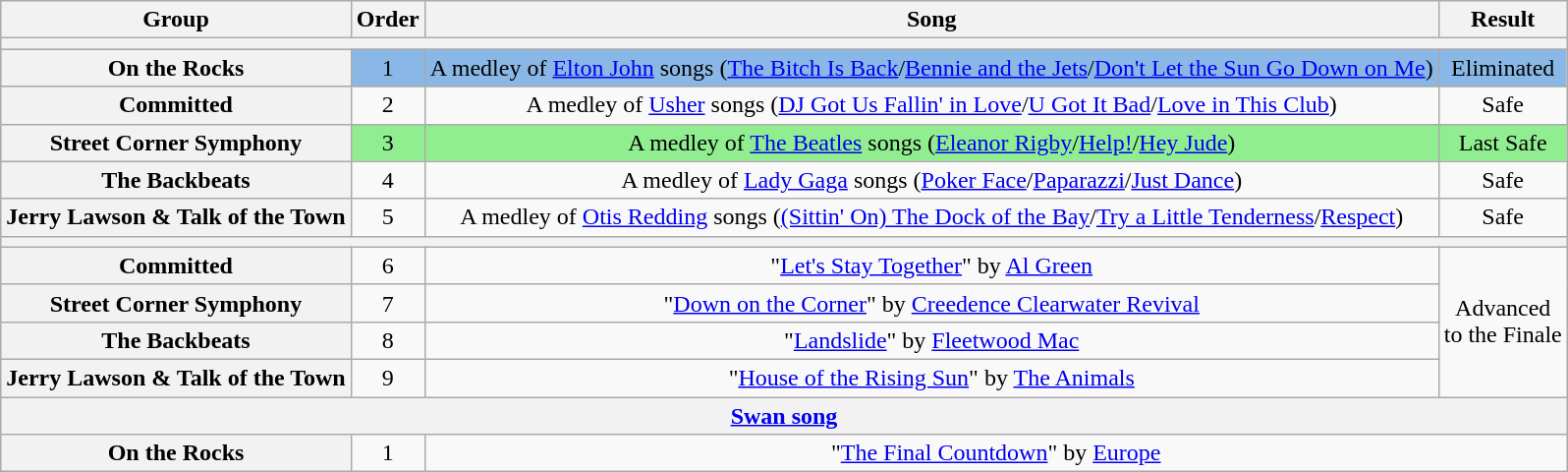<table class="wikitable plainrowheaders" style="text-align:center;">
<tr>
<th scope="col">Group</th>
<th scope="col">Order</th>
<th scope="col">Song</th>
<th scope="col">Result</th>
</tr>
<tr>
<th scope="row" colspan="4"></th>
</tr>
<tr bgcolor="8AB8E6">
<th scope="row">On the Rocks</th>
<td>1</td>
<td>A medley of <a href='#'>Elton John</a> songs (<a href='#'>The Bitch Is Back</a>/<a href='#'>Bennie and the Jets</a>/<a href='#'>Don't Let the Sun Go Down on Me</a>)</td>
<td>Eliminated</td>
</tr>
<tr>
<th scope="row">Committed</th>
<td>2</td>
<td>A medley of <a href='#'>Usher</a> songs (<a href='#'>DJ Got Us Fallin' in Love</a>/<a href='#'>U Got It Bad</a>/<a href='#'>Love in This Club</a>)</td>
<td>Safe</td>
</tr>
<tr bgcolor="lightgreen">
<th scope="row">Street Corner Symphony</th>
<td>3</td>
<td>A medley of <a href='#'>The Beatles</a> songs (<a href='#'>Eleanor Rigby</a>/<a href='#'>Help!</a>/<a href='#'>Hey Jude</a>)</td>
<td>Last Safe</td>
</tr>
<tr>
<th scope="row">The Backbeats</th>
<td>4</td>
<td>A medley of <a href='#'>Lady Gaga</a> songs (<a href='#'>Poker Face</a>/<a href='#'>Paparazzi</a>/<a href='#'>Just Dance</a>)</td>
<td>Safe</td>
</tr>
<tr>
<th scope="row">Jerry Lawson & Talk of the Town</th>
<td>5</td>
<td>A medley of <a href='#'>Otis Redding</a> songs (<a href='#'>(Sittin' On) The Dock of the Bay</a>/<a href='#'>Try a Little Tenderness</a>/<a href='#'>Respect</a>)</td>
<td>Safe</td>
</tr>
<tr>
<th scope="row" colspan="4"></th>
</tr>
<tr>
<th scope="row">Committed</th>
<td>6</td>
<td>"<a href='#'>Let's Stay Together</a>" by <a href='#'>Al Green</a></td>
<td rowspan="4">Advanced <br>to the Finale</td>
</tr>
<tr>
<th scope="row">Street Corner Symphony</th>
<td>7</td>
<td>"<a href='#'>Down on the Corner</a>" by <a href='#'>Creedence Clearwater Revival</a></td>
</tr>
<tr>
<th scope="row">The Backbeats</th>
<td>8</td>
<td>"<a href='#'>Landslide</a>" by <a href='#'>Fleetwood Mac</a></td>
</tr>
<tr>
<th scope="row">Jerry Lawson & Talk of the Town</th>
<td>9</td>
<td>"<a href='#'>House of the Rising Sun</a>" by <a href='#'>The Animals</a></td>
</tr>
<tr>
<th scope="col" colspan="4"><a href='#'>Swan song</a></th>
</tr>
<tr>
<th scope="row">On the Rocks</th>
<td>1</td>
<td colspan="2">"<a href='#'>The Final Countdown</a>" by <a href='#'>Europe</a></td>
</tr>
</table>
